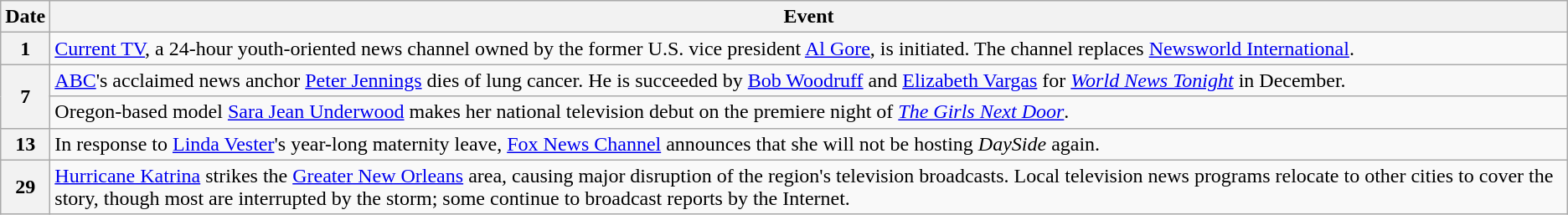<table class="wikitable">
<tr>
<th>Date</th>
<th>Event</th>
</tr>
<tr>
<th>1</th>
<td><a href='#'>Current TV</a>, a 24-hour youth-oriented news channel owned by the former U.S. vice president <a href='#'>Al Gore</a>, is initiated. The channel replaces <a href='#'>Newsworld International</a>.</td>
</tr>
<tr>
<th rowspan="2">7</th>
<td><a href='#'>ABC</a>'s acclaimed news anchor <a href='#'>Peter Jennings</a> dies of lung cancer. He is succeeded by <a href='#'>Bob Woodruff</a> and <a href='#'>Elizabeth Vargas</a> for <em><a href='#'>World News Tonight</a></em> in December.</td>
</tr>
<tr>
<td>Oregon-based model <a href='#'>Sara Jean Underwood</a> makes her national television debut on the premiere night of <em><a href='#'>The Girls Next Door</a></em>.</td>
</tr>
<tr>
<th>13</th>
<td>In response to <a href='#'>Linda Vester</a>'s year-long maternity leave, <a href='#'>Fox News Channel</a> announces that she will not be hosting <em>DaySide</em> again.</td>
</tr>
<tr>
<th>29</th>
<td><a href='#'>Hurricane Katrina</a> strikes the <a href='#'>Greater New Orleans</a> area, causing major disruption of the region's television broadcasts. Local television news programs relocate to other cities to cover the story, though most are interrupted by the storm; some continue to broadcast reports by the Internet.</td>
</tr>
</table>
